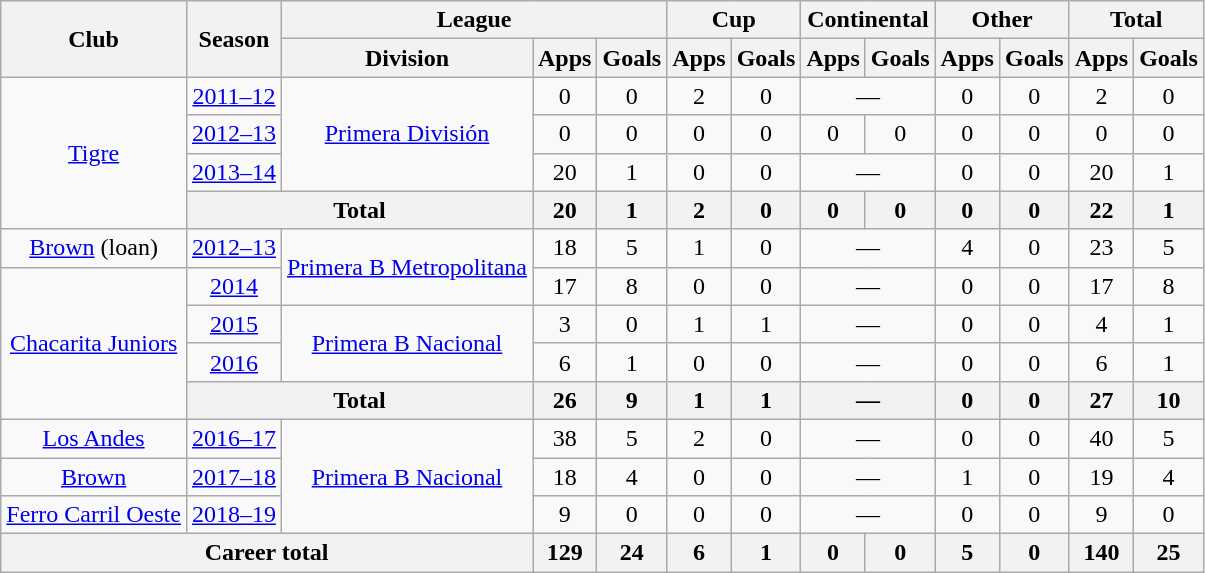<table class="wikitable" style="text-align:center">
<tr>
<th rowspan="2">Club</th>
<th rowspan="2">Season</th>
<th colspan="3">League</th>
<th colspan="2">Cup</th>
<th colspan="2">Continental</th>
<th colspan="2">Other</th>
<th colspan="2">Total</th>
</tr>
<tr>
<th>Division</th>
<th>Apps</th>
<th>Goals</th>
<th>Apps</th>
<th>Goals</th>
<th>Apps</th>
<th>Goals</th>
<th>Apps</th>
<th>Goals</th>
<th>Apps</th>
<th>Goals</th>
</tr>
<tr>
<td rowspan="4"><a href='#'>Tigre</a></td>
<td><a href='#'>2011–12</a></td>
<td rowspan="3"><a href='#'>Primera División</a></td>
<td>0</td>
<td>0</td>
<td>2</td>
<td>0</td>
<td colspan="2">—</td>
<td>0</td>
<td>0</td>
<td>2</td>
<td>0</td>
</tr>
<tr>
<td><a href='#'>2012–13</a></td>
<td>0</td>
<td>0</td>
<td>0</td>
<td>0</td>
<td>0</td>
<td>0</td>
<td>0</td>
<td>0</td>
<td>0</td>
<td>0</td>
</tr>
<tr>
<td><a href='#'>2013–14</a></td>
<td>20</td>
<td>1</td>
<td>0</td>
<td>0</td>
<td colspan="2">—</td>
<td>0</td>
<td>0</td>
<td>20</td>
<td>1</td>
</tr>
<tr>
<th colspan="2">Total</th>
<th>20</th>
<th>1</th>
<th>2</th>
<th>0</th>
<th>0</th>
<th>0</th>
<th>0</th>
<th>0</th>
<th>22</th>
<th>1</th>
</tr>
<tr>
<td rowspan="1"><a href='#'>Brown</a> (loan)</td>
<td><a href='#'>2012–13</a></td>
<td rowspan="2"><a href='#'>Primera B Metropolitana</a></td>
<td>18</td>
<td>5</td>
<td>1</td>
<td>0</td>
<td colspan="2">—</td>
<td>4</td>
<td>0</td>
<td>23</td>
<td>5</td>
</tr>
<tr>
<td rowspan="4"><a href='#'>Chacarita Juniors</a></td>
<td><a href='#'>2014</a></td>
<td>17</td>
<td>8</td>
<td>0</td>
<td>0</td>
<td colspan="2">—</td>
<td>0</td>
<td>0</td>
<td>17</td>
<td>8</td>
</tr>
<tr>
<td><a href='#'>2015</a></td>
<td rowspan="2"><a href='#'>Primera B Nacional</a></td>
<td>3</td>
<td>0</td>
<td>1</td>
<td>1</td>
<td colspan="2">—</td>
<td>0</td>
<td>0</td>
<td>4</td>
<td>1</td>
</tr>
<tr>
<td><a href='#'>2016</a></td>
<td>6</td>
<td>1</td>
<td>0</td>
<td>0</td>
<td colspan="2">—</td>
<td>0</td>
<td>0</td>
<td>6</td>
<td>1</td>
</tr>
<tr>
<th colspan="2">Total</th>
<th>26</th>
<th>9</th>
<th>1</th>
<th>1</th>
<th colspan="2">—</th>
<th>0</th>
<th>0</th>
<th>27</th>
<th>10</th>
</tr>
<tr>
<td rowspan="1"><a href='#'>Los Andes</a></td>
<td><a href='#'>2016–17</a></td>
<td rowspan="3"><a href='#'>Primera B Nacional</a></td>
<td>38</td>
<td>5</td>
<td>2</td>
<td>0</td>
<td colspan="2">—</td>
<td>0</td>
<td>0</td>
<td>40</td>
<td>5</td>
</tr>
<tr>
<td rowspan="1"><a href='#'>Brown</a></td>
<td><a href='#'>2017–18</a></td>
<td>18</td>
<td>4</td>
<td>0</td>
<td>0</td>
<td colspan="2">—</td>
<td>1</td>
<td>0</td>
<td>19</td>
<td>4</td>
</tr>
<tr>
<td rowspan="1"><a href='#'>Ferro Carril Oeste</a></td>
<td><a href='#'>2018–19</a></td>
<td>9</td>
<td>0</td>
<td>0</td>
<td>0</td>
<td colspan="2">—</td>
<td>0</td>
<td>0</td>
<td>9</td>
<td>0</td>
</tr>
<tr>
<th colspan="3">Career total</th>
<th>129</th>
<th>24</th>
<th>6</th>
<th>1</th>
<th>0</th>
<th>0</th>
<th>5</th>
<th>0</th>
<th>140</th>
<th>25</th>
</tr>
</table>
